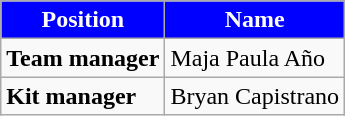<table class="wikitable">
<tr>
<th style="color:#FFFFFF;background:#0000FF">Position</th>
<th style="color:#FFFFFF;background:#0000FF">Name</th>
</tr>
<tr>
<td><strong>Team manager</strong></td>
<td> Maja Paula Año</td>
</tr>
<tr>
<td><strong>Kit manager</strong></td>
<td> Bryan Capistrano</td>
</tr>
</table>
